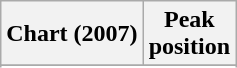<table class="wikitable sortable">
<tr>
<th scope="col">Chart (2007)</th>
<th scope="col">Peak<br>position</th>
</tr>
<tr>
</tr>
<tr>
</tr>
<tr>
</tr>
</table>
